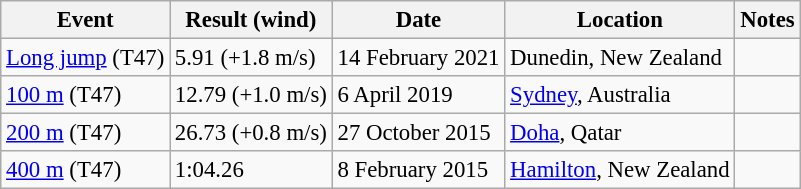<table class="wikitable" style="font-size:95%;">
<tr>
<th scope=col>Event</th>
<th scope=col>Result (wind)</th>
<th scope=col>Date</th>
<th scope=col>Location</th>
<th scope=col>Notes</th>
</tr>
<tr>
<td><a href='#'>Long jump</a> (T47)</td>
<td>5.91 (+1.8 m/s)</td>
<td>14 February 2021</td>
<td>Dunedin, New Zealand</td>
<td></td>
</tr>
<tr>
<td><a href='#'>100 m</a> (T47)</td>
<td>12.79 (+1.0 m/s)</td>
<td>6 April 2019</td>
<td><a href='#'>Sydney</a>, Australia</td>
<td></td>
</tr>
<tr>
<td><a href='#'>200 m</a> (T47)</td>
<td>26.73 (+0.8 m/s)</td>
<td>27 October 2015</td>
<td><a href='#'>Doha</a>, Qatar</td>
<td></td>
</tr>
<tr>
<td><a href='#'>400 m</a> (T47)</td>
<td>1:04.26</td>
<td>8 February 2015</td>
<td><a href='#'>Hamilton</a>, New Zealand</td>
<td></td>
</tr>
</table>
